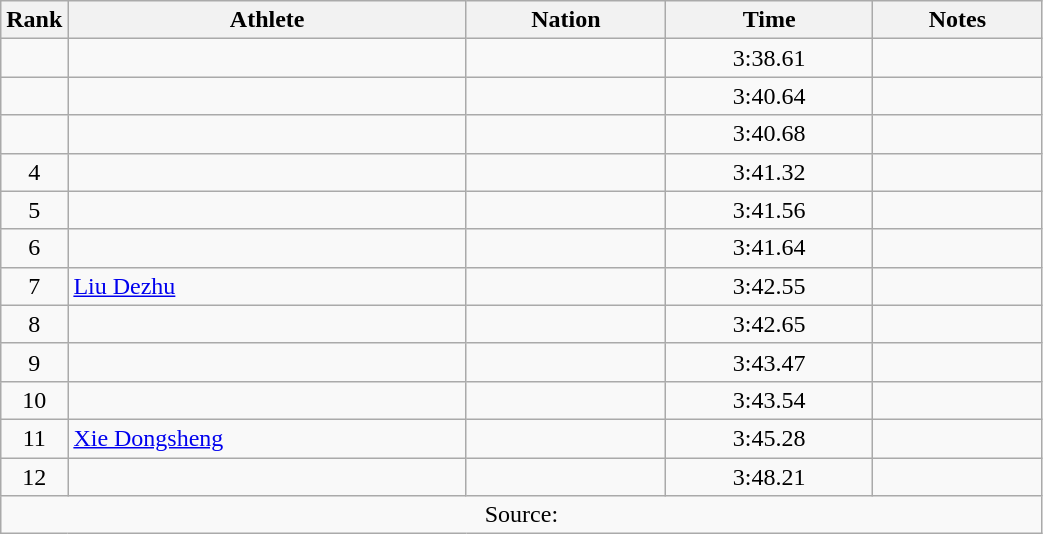<table class="wikitable sortable" style="text-align:center;width: 55%;">
<tr>
<th scope="col" style="width: 10px;">Rank</th>
<th scope="col">Athlete</th>
<th scope="col">Nation</th>
<th scope="col">Time</th>
<th scope="col">Notes</th>
</tr>
<tr>
<td></td>
<td align=left></td>
<td align=left></td>
<td>3:38.61</td>
<td></td>
</tr>
<tr>
<td></td>
<td align=left></td>
<td align=left></td>
<td>3:40.64</td>
<td></td>
</tr>
<tr>
<td></td>
<td align=left></td>
<td align=left></td>
<td>3:40.68</td>
<td></td>
</tr>
<tr>
<td>4</td>
<td align=left></td>
<td align=left></td>
<td>3:41.32</td>
<td></td>
</tr>
<tr>
<td>5</td>
<td align=left></td>
<td align=left></td>
<td>3:41.56</td>
<td></td>
</tr>
<tr>
<td>6</td>
<td align=left></td>
<td align=left></td>
<td>3:41.64</td>
<td></td>
</tr>
<tr>
<td>7</td>
<td align=left><a href='#'>Liu Dezhu</a></td>
<td align=left></td>
<td>3:42.55</td>
<td></td>
</tr>
<tr>
<td>8</td>
<td align=left></td>
<td align=left></td>
<td>3:42.65</td>
<td></td>
</tr>
<tr>
<td>9</td>
<td align=left></td>
<td align=left></td>
<td>3:43.47</td>
<td></td>
</tr>
<tr>
<td>10</td>
<td align=left></td>
<td align=left></td>
<td>3:43.54</td>
<td></td>
</tr>
<tr>
<td>11</td>
<td align=left><a href='#'>Xie Dongsheng</a></td>
<td align=left></td>
<td>3:45.28</td>
<td></td>
</tr>
<tr>
<td>12</td>
<td align=left></td>
<td align=left></td>
<td>3:48.21</td>
<td></td>
</tr>
<tr class="sortbottom">
<td colspan="5">Source:</td>
</tr>
</table>
